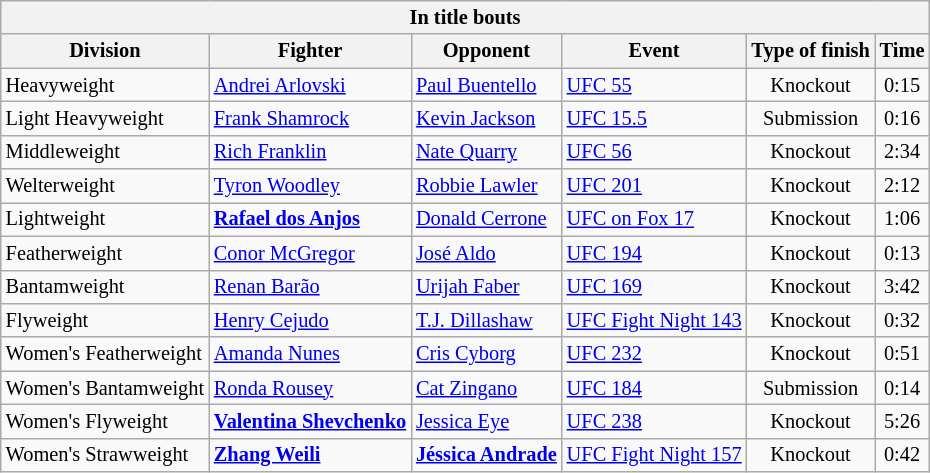<table class=wikitable style="font-size:85%;">
<tr>
<th colspan=6>In title bouts</th>
</tr>
<tr>
<th>Division</th>
<th>Fighter</th>
<th>Opponent</th>
<th>Event</th>
<th>Type of finish</th>
<th>Time</th>
</tr>
<tr>
<td>Heavyweight</td>
<td> <a href='#'>Andrei Arlovski</a></td>
<td><a href='#'>Paul Buentello</a></td>
<td><a href='#'>UFC 55</a></td>
<td align=center>Knockout</td>
<td align=center>0:15</td>
</tr>
<tr>
<td>Light Heavyweight</td>
<td> <a href='#'>Frank Shamrock</a></td>
<td><a href='#'>Kevin Jackson</a></td>
<td><a href='#'>UFC 15.5</a></td>
<td align=center>Submission</td>
<td align=center>0:16</td>
</tr>
<tr>
<td>Middleweight</td>
<td> <a href='#'>Rich Franklin</a></td>
<td><a href='#'>Nate Quarry</a></td>
<td><a href='#'>UFC 56</a></td>
<td align=center>Knockout</td>
<td align=center>2:34</td>
</tr>
<tr>
<td>Welterweight</td>
<td> <a href='#'>Tyron Woodley</a></td>
<td><a href='#'>Robbie Lawler</a></td>
<td><a href='#'>UFC 201</a></td>
<td align=center>Knockout</td>
<td align=center>2:12</td>
</tr>
<tr>
<td>Lightweight</td>
<td> <strong><a href='#'>Rafael dos Anjos</a></strong></td>
<td><a href='#'>Donald Cerrone</a></td>
<td><a href='#'>UFC on Fox 17</a></td>
<td align=center>Knockout</td>
<td align=center>1:06</td>
</tr>
<tr>
<td>Featherweight</td>
<td> <a href='#'>Conor McGregor</a></td>
<td><a href='#'>José Aldo</a></td>
<td><a href='#'>UFC 194</a></td>
<td align=center>Knockout</td>
<td align=center>0:13</td>
</tr>
<tr>
<td>Bantamweight</td>
<td> <a href='#'>Renan Barão</a></td>
<td><a href='#'>Urijah Faber</a></td>
<td><a href='#'>UFC 169</a></td>
<td align=center>Knockout</td>
<td align=center>3:42</td>
</tr>
<tr>
<td>Flyweight</td>
<td> <a href='#'>Henry Cejudo</a></td>
<td><a href='#'>T.J. Dillashaw</a></td>
<td><a href='#'>UFC Fight Night 143</a></td>
<td align=center>Knockout</td>
<td align=center>0:32</td>
</tr>
<tr>
<td>Women's Featherweight</td>
<td> <a href='#'>Amanda Nunes</a></td>
<td><a href='#'>Cris Cyborg</a></td>
<td><a href='#'>UFC 232</a></td>
<td align=center>Knockout</td>
<td align=center>0:51</td>
</tr>
<tr>
<td>Women's Bantamweight</td>
<td> <a href='#'>Ronda Rousey</a></td>
<td><a href='#'>Cat Zingano</a></td>
<td><a href='#'>UFC 184</a></td>
<td align=center>Submission</td>
<td align=center>0:14</td>
</tr>
<tr>
<td>Women's Flyweight</td>
<td><strong> <a href='#'>Valentina Shevchenko</a></strong></td>
<td><a href='#'>Jessica Eye</a></td>
<td><a href='#'>UFC 238</a></td>
<td align=center>Knockout</td>
<td align=center>5:26</td>
</tr>
<tr>
<td>Women's Strawweight</td>
<td> <strong><a href='#'>Zhang Weili</a></strong></td>
<td><strong><a href='#'>Jéssica Andrade</a></strong></td>
<td><a href='#'>UFC Fight Night 157</a></td>
<td align=center>Knockout</td>
<td align=center>0:42</td>
</tr>
</table>
